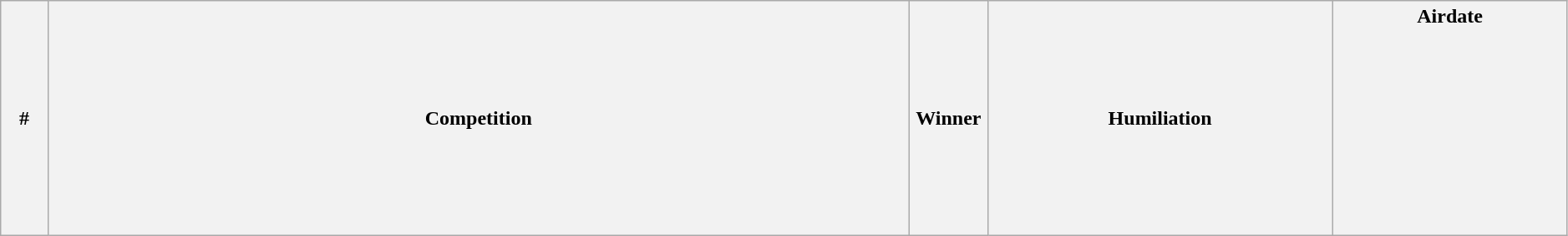<table class="wikitable plainrowheaders" | width="99%">
<tr>
<th width="3%">#</th>
<th width="55%">Competition</th>
<th width="5%">Winner</th>
<th>Humiliation</th>
<th width="15%">Airdate<br><br><br><br><br><br><br><br><br><br></th>
</tr>
</table>
